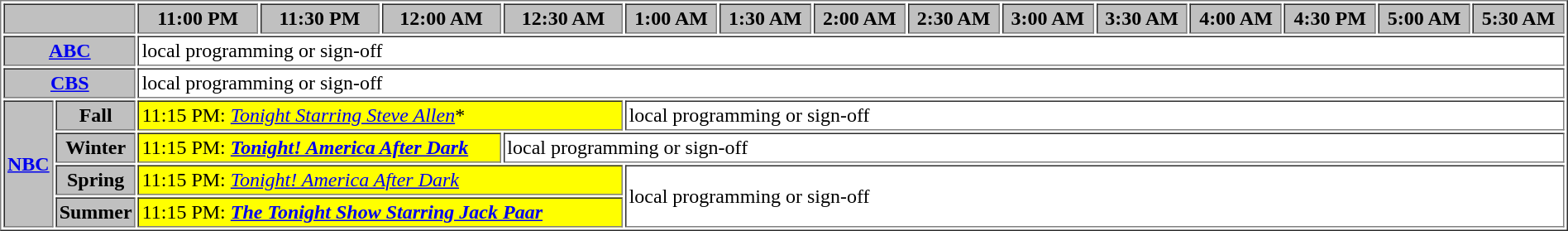<table border="1" cellpadding="2">
<tr>
<th bgcolor="#C0C0C0"colspan="2"> </th>
<th width="8.5%" bgcolor="#C0C0C0">11:00 PM</th>
<th width="8.5%" bgcolor="#C0C0C0">11:30 PM</th>
<th width="8.5%" bgcolor="#C0C0C0">12:00 AM</th>
<th width="8.5%" bgcolor="#C0C0C0">12:30 AM</th>
<th width="6.5%" bgcolor="#C0C0C0">1:00 AM</th>
<th width="6.5%" bgcolor="#C0C0C0">1:30 AM</th>
<th width="6.5%" bgcolor="#C0C0C0">2:00 AM</th>
<th width="6.5%" bgcolor="#C0C0C0">2:30 AM</th>
<th width="6.5%" bgcolor="#C0C0C0">3:00 AM</th>
<th width="6.5%" bgcolor="#C0C0C0">3:30 AM</th>
<th width="6.5%" bgcolor="#C0C0C0">4:00 AM</th>
<th width="6.5%" bgcolor="#C0C0C0">4:30 PM</th>
<th width="6.5%" bgcolor="#C0C0C0">5:00 AM</th>
<th width="6.5%" bgcolor="#C0C0C0">5:30 AM</th>
</tr>
<tr>
<th bgcolor="#C0C0C0"colspan="2"><a href='#'>ABC</a></th>
<td bgcolor="white" colspan="14">local programming or sign-off</td>
</tr>
<tr>
<th bgcolor="#C0C0C0"colspan="2"><a href='#'>CBS</a></th>
<td bgcolor="white" colspan="14">local programming or sign-off</td>
</tr>
<tr>
<th bgcolor="#C0C0C0"rowspan="4"><a href='#'>NBC</a></th>
<th bgcolor="#C0C0C0">Fall</th>
<td bgcolor="yellow" colspan="4">11:15 PM: <em><a href='#'>Tonight Starring Steve Allen</a></em>*</td>
<td bgcolor="white" colspan="10">local programming or sign-off</td>
</tr>
<tr>
<th bgcolor="#C0C0C0">Winter</th>
<td bgcolor="yellow" colspan="3">11:15 PM: <strong><a href='#'><em>Tonight! America After Dark</em></a></strong></td>
<td bgcolor="white" colspan="11">local programming or sign-off</td>
</tr>
<tr>
<th bgcolor="#C0C0C0">Spring</th>
<td bgcolor="yellow" colspan="4">11:15 PM: <a href='#'><em>Tonight! America After Dark</em></a></td>
<td bgcolor="white" colspan="10"rowspan="2">local programming or sign-off</td>
</tr>
<tr>
<th bgcolor="#C0C0C0">Summer</th>
<td bgcolor="yellow" colspan="4">11:15 PM: <strong><em><a href='#'>The Tonight Show Starring Jack Paar</a></em></strong></td>
</tr>
</table>
